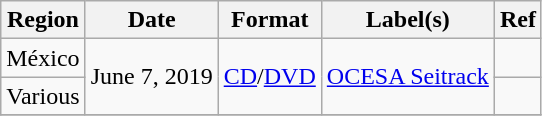<table class="wikitable">
<tr>
<th>Region</th>
<th>Date</th>
<th>Format</th>
<th>Label(s)</th>
<th>Ref</th>
</tr>
<tr>
<td>México</td>
<td rowspan="2">June 7, 2019</td>
<td rowspan="2"><a href='#'>CD</a>/<a href='#'>DVD</a></td>
<td rowspan="2"><a href='#'>OCESA Seitrack</a></td>
<td></td>
</tr>
<tr>
<td>Various</td>
<td></td>
</tr>
<tr>
</tr>
</table>
